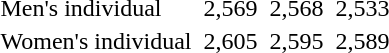<table>
<tr>
<td>Men's individual</td>
<td></td>
<td>2,569</td>
<td></td>
<td>2,568</td>
<td></td>
<td>2,533</td>
</tr>
<tr>
<td>Women's individual</td>
<td></td>
<td>2,605</td>
<td></td>
<td>2,595</td>
<td></td>
<td>2,589</td>
</tr>
</table>
